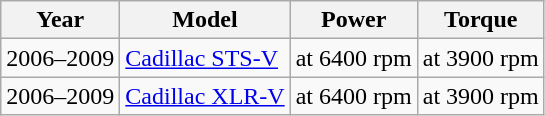<table class=wikitable>
<tr>
<th>Year</th>
<th>Model</th>
<th>Power</th>
<th>Torque</th>
</tr>
<tr>
<td>2006–2009</td>
<td><a href='#'>Cadillac STS-V</a></td>
<td> at 6400 rpm</td>
<td> at 3900 rpm</td>
</tr>
<tr>
<td>2006–2009</td>
<td><a href='#'>Cadillac XLR-V</a></td>
<td> at 6400 rpm</td>
<td> at 3900 rpm</td>
</tr>
</table>
